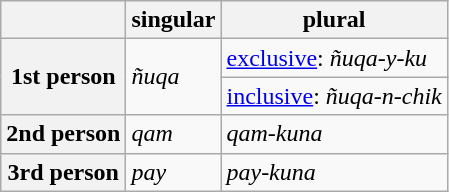<table class="wikitable">
<tr>
<th></th>
<th>singular </th>
<th>plural</th>
</tr>
<tr>
<th rowspan="2">1st person</th>
<td rowspan="2"><em>ñuqa</em></td>
<td><a href='#'>exclusive</a>: <em>ñuqa-y-ku</em></td>
</tr>
<tr>
<td><a href='#'>inclusive</a>: <em>ñuqa-n-chik</em></td>
</tr>
<tr>
<th>2nd person</th>
<td><em>qam</em></td>
<td><em>qam-kuna</em></td>
</tr>
<tr>
<th>3rd person</th>
<td><em>pay</em></td>
<td><em>pay-kuna</em></td>
</tr>
</table>
